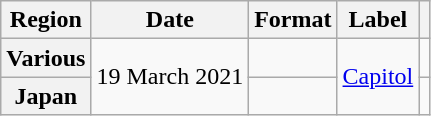<table class="wikitable plainrowheaders">
<tr>
<th scope="col">Region</th>
<th scope="col">Date</th>
<th scope="col">Format</th>
<th scope="col">Label</th>
<th scope="col"></th>
</tr>
<tr>
<th scope="row">Various</th>
<td rowspan="2">19 March 2021</td>
<td></td>
<td rowspan="2"><a href='#'>Capitol</a></td>
<td></td>
</tr>
<tr>
<th scope="row">Japan</th>
<td></td>
<td></td>
</tr>
</table>
